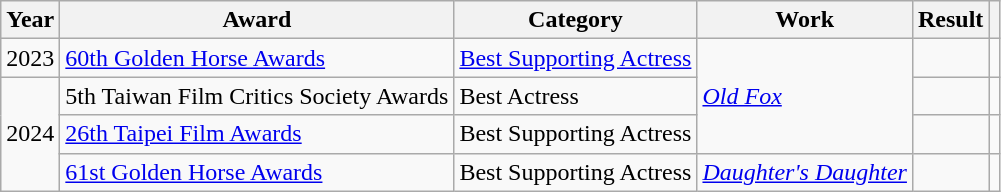<table class="wikitable plainrowheaders">
<tr>
<th>Year</th>
<th>Award</th>
<th>Category</th>
<th>Work</th>
<th>Result</th>
<th></th>
</tr>
<tr>
<td>2023</td>
<td><a href='#'>60th Golden Horse Awards</a></td>
<td><a href='#'>Best Supporting Actress</a></td>
<td rowspan="3"><em><a href='#'>Old Fox</a></em></td>
<td></td>
<td></td>
</tr>
<tr>
<td rowspan="3">2024</td>
<td>5th Taiwan Film Critics Society Awards</td>
<td>Best Actress</td>
<td></td>
<td></td>
</tr>
<tr>
<td><a href='#'>26th Taipei Film Awards</a></td>
<td>Best Supporting Actress</td>
<td></td>
<td></td>
</tr>
<tr>
<td><a href='#'>61st Golden Horse Awards</a></td>
<td>Best Supporting Actress</td>
<td><em><a href='#'>Daughter's Daughter</a></em></td>
<td></td>
<td></td>
</tr>
</table>
